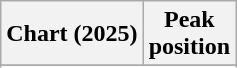<table class="wikitable sortable plainrowheaders">
<tr>
<th scope="col">Chart (2025)</th>
<th scope="col">Peak<br>position</th>
</tr>
<tr>
</tr>
<tr>
</tr>
<tr>
</tr>
</table>
